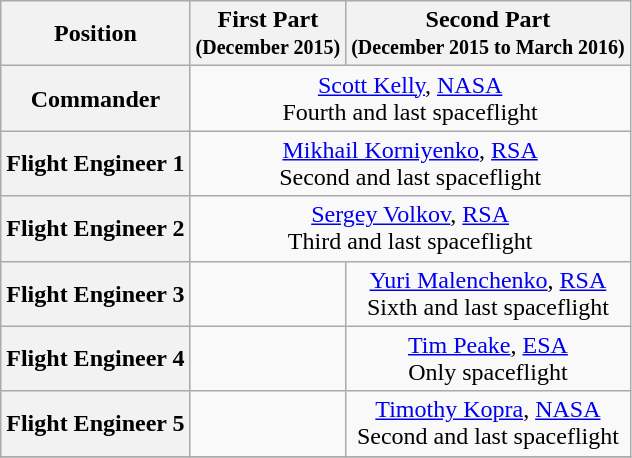<table class="wikitable">
<tr>
<th>Position</th>
<th>First Part<br><small>(December 2015)</small></th>
<th>Second Part<br><small>(December 2015 to March 2016)</small></th>
</tr>
<tr>
<th>Commander</th>
<td colspan=2 align=center> <a href='#'>Scott Kelly</a>, <a href='#'>NASA</a><br> Fourth and last spaceflight</td>
</tr>
<tr>
<th>Flight Engineer 1</th>
<td colspan=2 align=center> <a href='#'>Mikhail Korniyenko</a>, <a href='#'>RSA</a><br>Second and last spaceflight</td>
</tr>
<tr>
<th>Flight Engineer 2</th>
<td colspan=2 align=center> <a href='#'>Sergey Volkov</a>, <a href='#'>RSA</a><br>Third and last spaceflight</td>
</tr>
<tr>
<th>Flight Engineer 3</th>
<td></td>
<td align=center> <a href='#'>Yuri Malenchenko</a>, <a href='#'>RSA</a><br>Sixth and last spaceflight</td>
</tr>
<tr>
<th>Flight Engineer 4</th>
<td></td>
<td align=center> <a href='#'>Tim Peake</a>, <a href='#'>ESA</a><br>Only spaceflight</td>
</tr>
<tr>
<th>Flight Engineer 5</th>
<td></td>
<td align=center>  <a href='#'>Timothy Kopra</a>, <a href='#'>NASA</a><br>Second and last spaceflight</td>
</tr>
<tr>
</tr>
</table>
